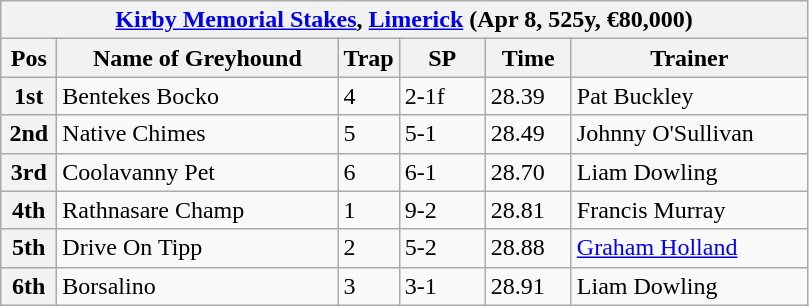<table class="wikitable">
<tr>
<th colspan="6"><a href='#'>Kirby Memorial Stakes</a>, <a href='#'>Limerick</a> (Apr 8, 525y, €80,000)</th>
</tr>
<tr>
<th width=30>Pos</th>
<th width=180>Name of Greyhound</th>
<th width=30>Trap</th>
<th width=50>SP</th>
<th width=50>Time</th>
<th width=150>Trainer</th>
</tr>
<tr>
<th>1st</th>
<td>Bentekes Bocko </td>
<td>4</td>
<td>2-1f</td>
<td>28.39</td>
<td>Pat Buckley</td>
</tr>
<tr>
<th>2nd</th>
<td>Native Chimes</td>
<td>5</td>
<td>5-1</td>
<td>28.49</td>
<td>Johnny O'Sullivan</td>
</tr>
<tr>
<th>3rd</th>
<td>Coolavanny Pet</td>
<td>6</td>
<td>6-1</td>
<td>28.70</td>
<td>Liam Dowling</td>
</tr>
<tr>
<th>4th</th>
<td>Rathnasare Champ</td>
<td>1</td>
<td>9-2</td>
<td>28.81</td>
<td>Francis Murray</td>
</tr>
<tr>
<th>5th</th>
<td>Drive On Tipp</td>
<td>2</td>
<td>5-2</td>
<td>28.88</td>
<td><a href='#'>Graham Holland</a></td>
</tr>
<tr>
<th>6th</th>
<td>Borsalino</td>
<td>3</td>
<td>3-1</td>
<td>28.91</td>
<td>Liam Dowling</td>
</tr>
</table>
